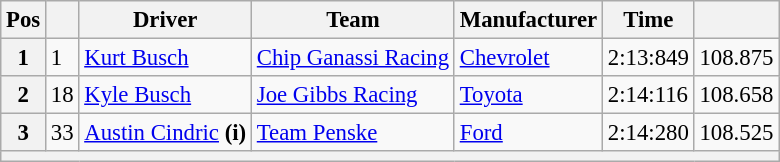<table class="wikitable" style="font-size:95%">
<tr>
<th>Pos</th>
<th></th>
<th>Driver</th>
<th>Team</th>
<th>Manufacturer</th>
<th>Time</th>
<th></th>
</tr>
<tr>
<th>1</th>
<td>1</td>
<td><a href='#'>Kurt Busch</a></td>
<td><a href='#'>Chip Ganassi Racing</a></td>
<td><a href='#'>Chevrolet</a></td>
<td>2:13:849</td>
<td>108.875</td>
</tr>
<tr>
<th>2</th>
<td>18</td>
<td><a href='#'>Kyle Busch</a></td>
<td><a href='#'>Joe Gibbs Racing</a></td>
<td><a href='#'>Toyota</a></td>
<td>2:14:116</td>
<td>108.658</td>
</tr>
<tr>
<th>3</th>
<td>33</td>
<td><a href='#'>Austin Cindric</a> <strong>(i)</strong></td>
<td><a href='#'>Team Penske</a></td>
<td><a href='#'>Ford</a></td>
<td>2:14:280</td>
<td>108.525</td>
</tr>
<tr>
<th colspan="7"></th>
</tr>
</table>
